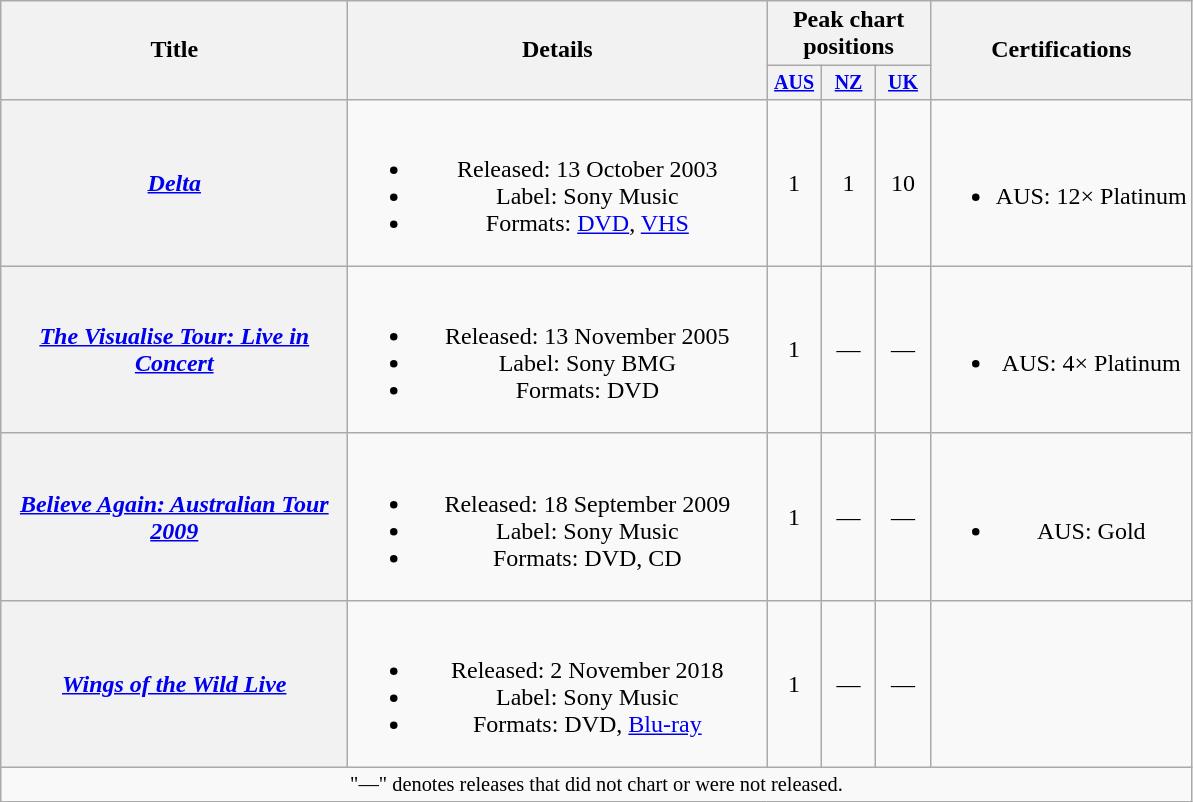<table class="wikitable plainrowheaders" style="text-align:center;">
<tr>
<th rowspan="2" style="width:14em;">Title</th>
<th rowspan="2" style="width:17em;">Details</th>
<th colspan="3">Peak chart positions</th>
<th rowspan="2">Certifications</th>
</tr>
<tr style="font-size:smaller;">
<th style="width:30px;"><a href='#'>AUS</a><br></th>
<th style="width:30px;"><a href='#'>NZ</a><br></th>
<th style="width:30px;"><a href='#'>UK</a></th>
</tr>
<tr>
<th scope="row"><em><a href='#'>Delta</a></em></th>
<td><br><ul><li>Released: 13 October 2003</li><li>Label: Sony Music</li><li>Formats: <a href='#'>DVD</a>, <a href='#'>VHS</a></li></ul></td>
<td>1</td>
<td>1</td>
<td>10</td>
<td><br><ul><li>AUS: 12× Platinum</li></ul></td>
</tr>
<tr>
<th scope="row"><em><a href='#'>The Visualise Tour: Live in Concert</a></em></th>
<td><br><ul><li>Released: 13 November 2005</li><li>Label: Sony BMG</li><li>Formats: DVD</li></ul></td>
<td>1</td>
<td>—</td>
<td>—</td>
<td><br><ul><li>AUS: 4× Platinum</li></ul></td>
</tr>
<tr>
<th scope="row"><em><a href='#'>Believe Again: Australian Tour 2009</a></em></th>
<td><br><ul><li>Released: 18 September 2009</li><li>Label: Sony Music</li><li>Formats: DVD, CD</li></ul></td>
<td>1</td>
<td>—</td>
<td>—</td>
<td><br><ul><li>AUS: Gold</li></ul></td>
</tr>
<tr>
<th scope="row"><em><a href='#'>Wings of the Wild Live</a></em></th>
<td><br><ul><li>Released: 2 November 2018</li><li>Label: Sony Music</li><li>Formats: DVD, <a href='#'>Blu-ray</a></li></ul></td>
<td>1</td>
<td>—</td>
<td>—</td>
<td></td>
</tr>
<tr>
<td colspan="6" style="text-align:center; font-size:85%">"—" denotes releases that did not chart or were not released.</td>
</tr>
</table>
